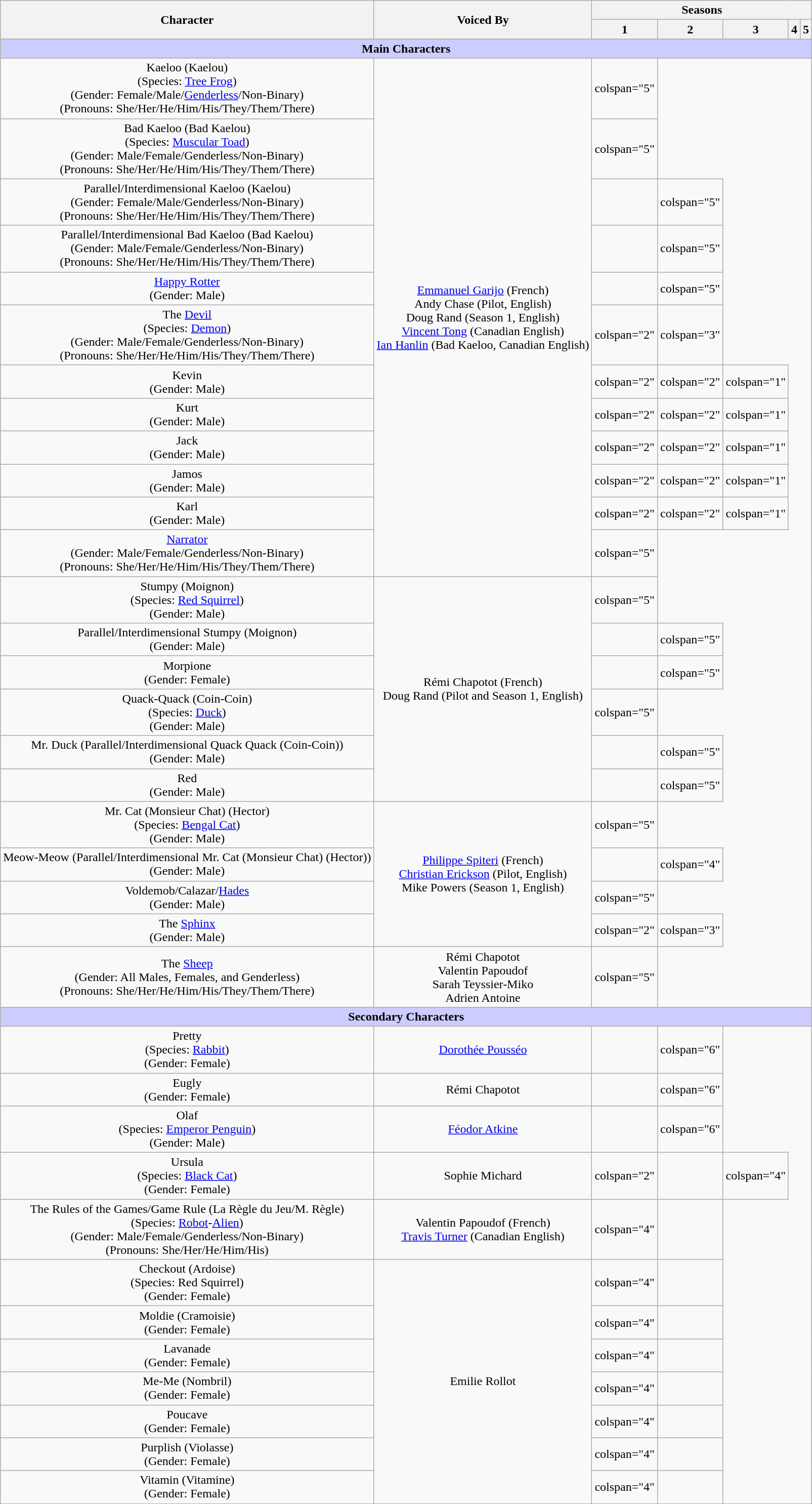<table class="wikitable plainrowheaders" style="text-align:center;">
<tr>
<th scope="col" rowspan="2">Character</th>
<th scope="col" rowspan="2">Voiced By</th>
<th colspan="5" scope="col">Seasons</th>
</tr>
<tr>
<th>1</th>
<th>2</th>
<th>3</th>
<th>4</th>
<th>5</th>
</tr>
<tr>
<th colspan="7" style="background:#ccf;">Main Characters</th>
</tr>
<tr>
<td scope="row">Kaeloo (Kaelou) <br> (Species: <a href='#'>Tree Frog</a>) <br> (Gender: Female/Male/<a href='#'>Genderless</a>/Non-Binary) <br> (Pronouns: She/Her/He/Him/His/They/Them/There)</td>
<td rowspan="12"><a href='#'>Emmanuel Garijo</a> (French) <br> Andy Chase (Pilot, English) <br> Doug Rand (Season 1, English) <br> <a href='#'>Vincent Tong</a> (Canadian English) <br> <a href='#'>Ian Hanlin</a> (Bad Kaeloo, Canadian English)</td>
<td>colspan="5" </td>
</tr>
<tr>
<td scope="row">Bad Kaeloo (Bad Kaelou) <br> (Species: <a href='#'>Muscular Toad</a>) <br> (Gender: Male/Female/Genderless/Non-Binary) <br> (Pronouns: She/Her/He/Him/His/They/Them/There)</td>
<td>colspan="5" </td>
</tr>
<tr>
<td scope="row">Parallel/Interdimensional Kaeloo (Kaelou) <br> (Gender: Female/Male/Genderless/Non-Binary) <br> (Pronouns: She/Her/He/Him/His/They/Them/There)</td>
<td></td>
<td>colspan="5" </td>
</tr>
<tr>
<td scope="row">Parallel/Interdimensional Bad Kaeloo (Bad Kaelou) <br> (Gender: Male/Female/Genderless/Non-Binary) <br> (Pronouns: She/Her/He/Him/His/They/Them/There)</td>
<td></td>
<td>colspan="5" </td>
</tr>
<tr>
<td scope="row"><a href='#'>Happy Rotter</a> <br> (Gender: Male)</td>
<td></td>
<td>colspan="5" </td>
</tr>
<tr>
<td scope="row">The <a href='#'>Devil</a> <br> (Species: <a href='#'>Demon</a>) <br> (Gender: Male/Female/Genderless/Non-Binary) <br> (Pronouns: She/Her/He/Him/His/They/Them/There)</td>
<td>colspan="2" </td>
<td>colspan="3" </td>
</tr>
<tr>
<td scope="row">Kevin <br> (Gender: Male)</td>
<td>colspan="2" </td>
<td>colspan="2" </td>
<td>colspan="1" </td>
</tr>
<tr>
<td scope="row">Kurt <br> (Gender: Male)</td>
<td>colspan="2" </td>
<td>colspan="2" </td>
<td>colspan="1" </td>
</tr>
<tr>
<td scope="row">Jack <br> (Gender: Male)</td>
<td>colspan="2" </td>
<td>colspan="2" </td>
<td>colspan="1" </td>
</tr>
<tr>
<td scope="row">Jamos <br> (Gender: Male)</td>
<td>colspan="2" </td>
<td>colspan="2" </td>
<td>colspan="1" </td>
</tr>
<tr>
<td scope="row">Karl <br> (Gender: Male)</td>
<td>colspan="2" </td>
<td>colspan="2" </td>
<td>colspan="1" </td>
</tr>
<tr>
<td scope="row"><a href='#'>Narrator</a>  <br> (Gender: Male/Female/Genderless/Non-Binary) <br> (Pronouns: She/Her/He/Him/His/They/Them/There)</td>
<td>colspan="5" </td>
</tr>
<tr>
<td scope="row">Stumpy (Moignon) <br> (Species: <a href='#'>Red Squirrel</a>) <br> (Gender: Male)</td>
<td rowspan="6">Rémi Chapotot (French) <br> Doug Rand (Pilot and Season 1, English)</td>
<td>colspan="5" </td>
</tr>
<tr>
<td scope="row">Parallel/Interdimensional Stumpy (Moignon) <br> (Gender: Male)</td>
<td></td>
<td>colspan="5" </td>
</tr>
<tr>
<td scope="row">Morpione <br> (Gender: Female)</td>
<td></td>
<td>colspan="5" </td>
</tr>
<tr>
<td scope="row">Quack-Quack (Coin-Coin) <br> (Species: <a href='#'>Duck</a>) <br> (Gender: Male)</td>
<td>colspan="5" </td>
</tr>
<tr>
<td scope="row">Mr. Duck (Parallel/Interdimensional Quack Quack (Coin-Coin)) <br> (Gender: Male)</td>
<td></td>
<td>colspan="5" </td>
</tr>
<tr>
<td scope="row">Red <br> (Gender: Male)</td>
<td></td>
<td>colspan="5" </td>
</tr>
<tr>
<td scope="row">Mr. Cat (Monsieur Chat) (Hector) <br> (Species: <a href='#'>Bengal Cat</a>) <br> (Gender: Male)</td>
<td rowspan="4"><a href='#'>Philippe Spiteri</a> (French) <br> <a href='#'>Christian Erickson</a> (Pilot, English) <br> Mike Powers (Season 1, English)</td>
<td>colspan="5" </td>
</tr>
<tr>
<td scope="row">Meow-Meow  (Parallel/Interdimensional Mr. Cat (Monsieur Chat) (Hector)) <br> (Gender: Male)</td>
<td></td>
<td>colspan="4" </td>
</tr>
<tr>
<td scope="row">Voldemob/Calazar/<a href='#'>Hades</a> <br> (Gender: Male)</td>
<td>colspan="5" </td>
</tr>
<tr>
<td scope="row">The <a href='#'>Sphinx</a> <br> (Gender: Male)</td>
<td>colspan="2" </td>
<td>colspan="3" </td>
</tr>
<tr>
<td scope="row">The <a href='#'>Sheep</a> <br> (Gender: All Males, Females, and Genderless) <br> (Pronouns: She/Her/He/Him/His/They/Them/There)</td>
<td>Rémi Chapotot <br> Valentin Papoudof <br> Sarah Teyssier-Miko <br> Adrien Antoine</td>
<td>colspan="5" </td>
</tr>
<tr>
<th colspan="7" style="background:#ccf;">Secondary Characters</th>
</tr>
<tr>
<td scope="row">Pretty <br> (Species: <a href='#'>Rabbit</a>) <br> (Gender: Female)</td>
<td><a href='#'>Dorothée Pousséo</a></td>
<td></td>
<td>colspan="6" </td>
</tr>
<tr>
<td scope="row">Eugly <br> (Gender: Female)</td>
<td>Rémi Chapotot</td>
<td></td>
<td>colspan="6" </td>
</tr>
<tr>
<td scope="row">Olaf <br> (Species: <a href='#'>Emperor Penguin</a>) <br> (Gender: Male)</td>
<td><a href='#'>Féodor Atkine</a></td>
<td></td>
<td>colspan="6" </td>
</tr>
<tr>
<td scope="row">Ursula <br> (Species: <a href='#'>Black Cat</a>) <br> (Gender: Female)</td>
<td>Sophie Michard</td>
<td>colspan="2" </td>
<td></td>
<td>colspan="4" </td>
</tr>
<tr>
<td scope="row">The Rules of the Games/Game Rule (La Règle du Jeu/M. Règle) <br> (Species: <a href='#'>Robot</a>-<a href='#'>Alien</a>) <br> (Gender: Male/Female/Genderless/Non-Binary) <br> (Pronouns: She/Her/He/Him/His)</td>
<td>Valentin Papoudof (French) <br> <a href='#'>Travis Turner</a> (Canadian English)</td>
<td>colspan="4" </td>
<td></td>
</tr>
<tr>
<td scope="row">Checkout (Ardoise) <br> (Species: Red Squirrel) <br> (Gender: Female)</td>
<td rowspan="7">Emilie Rollot</td>
<td>colspan="4" </td>
<td></td>
</tr>
<tr>
<td scope="row">Moldie (Cramoisie) <br> (Gender: Female)</td>
<td>colspan="4" </td>
<td></td>
</tr>
<tr>
<td scope="row">Lavanade <br> (Gender: Female)</td>
<td>colspan="4" </td>
<td></td>
</tr>
<tr>
<td scope="row">Me-Me (Nombril) <br> (Gender: Female)</td>
<td>colspan="4" </td>
<td></td>
</tr>
<tr>
<td scope="row">Poucave <br> (Gender: Female)</td>
<td>colspan="4" </td>
<td></td>
</tr>
<tr>
<td scope="row">Purplish (Violasse) <br> (Gender: Female)</td>
<td>colspan="4" </td>
<td></td>
</tr>
<tr>
<td scope="row">Vitamin (Vitamine) <br> (Gender: Female)</td>
<td>colspan="4" </td>
<td></td>
</tr>
</table>
